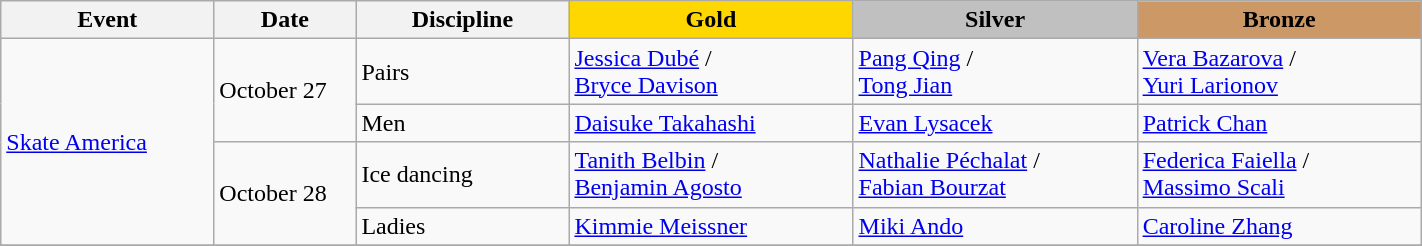<table class="wikitable" width="75%">
<tr>
<th width="15%">Event</th>
<th width="10%">Date</th>
<th width="15%">Discipline</th>
<td width = "20%" align="center" bgcolor="gold"><strong>Gold</strong></td>
<td width = "20%" align="center" bgcolor="silver"><strong>Silver</strong></td>
<td width = "20%" align="center" bgcolor="cc9966"><strong>Bronze</strong></td>
</tr>
<tr>
<td rowspan="4"> <a href='#'>Skate America</a></td>
<td rowspan = 2>October 27</td>
<td>Pairs</td>
<td> <a href='#'>Jessica Dubé</a> / <br> <a href='#'>Bryce Davison</a></td>
<td> <a href='#'>Pang Qing</a> /<br> <a href='#'>Tong Jian</a></td>
<td> <a href='#'>Vera Bazarova</a> / <br> <a href='#'>Yuri Larionov</a></td>
</tr>
<tr>
<td>Men</td>
<td> <a href='#'>Daisuke Takahashi</a></td>
<td> <a href='#'>Evan Lysacek</a></td>
<td> <a href='#'>Patrick Chan</a></td>
</tr>
<tr>
<td rowspan = 2>October 28</td>
<td>Ice dancing</td>
<td> <a href='#'>Tanith Belbin</a> /<br> <a href='#'>Benjamin Agosto</a></td>
<td> <a href='#'>Nathalie Péchalat</a> /<br> <a href='#'>Fabian Bourzat</a></td>
<td> <a href='#'>Federica Faiella</a> /<br> <a href='#'>Massimo Scali</a></td>
</tr>
<tr>
<td>Ladies</td>
<td> <a href='#'>Kimmie Meissner</a></td>
<td> <a href='#'>Miki Ando</a></td>
<td> <a href='#'>Caroline Zhang</a></td>
</tr>
<tr>
</tr>
</table>
